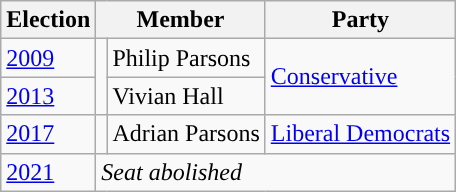<table class="wikitable">
<tr>
<th>Election</th>
<th colspan="2">Member</th>
<th>Party</th>
</tr>
<tr>
<td><a href='#'>2009</a></td>
<td rowspan="2" style="background-color: "></td>
<td rowspan="1">Philip Parsons</td>
<td rowspan="2"><a href='#'>Conservative</a></td>
</tr>
<tr>
<td><a href='#'>2013</a></td>
<td rowspan="1">Vivian Hall</td>
</tr>
<tr>
<td><a href='#'>2017</a></td>
<td rowspan="1" style="background-color: "></td>
<td rowspan="1">Adrian Parsons</td>
<td rowspan="1"><a href='#'>Liberal Democrats</a></td>
</tr>
<tr>
<td><a href='#'>2021</a></td>
<td colspan="3"><em>Seat abolished</em></td>
</tr>
</table>
